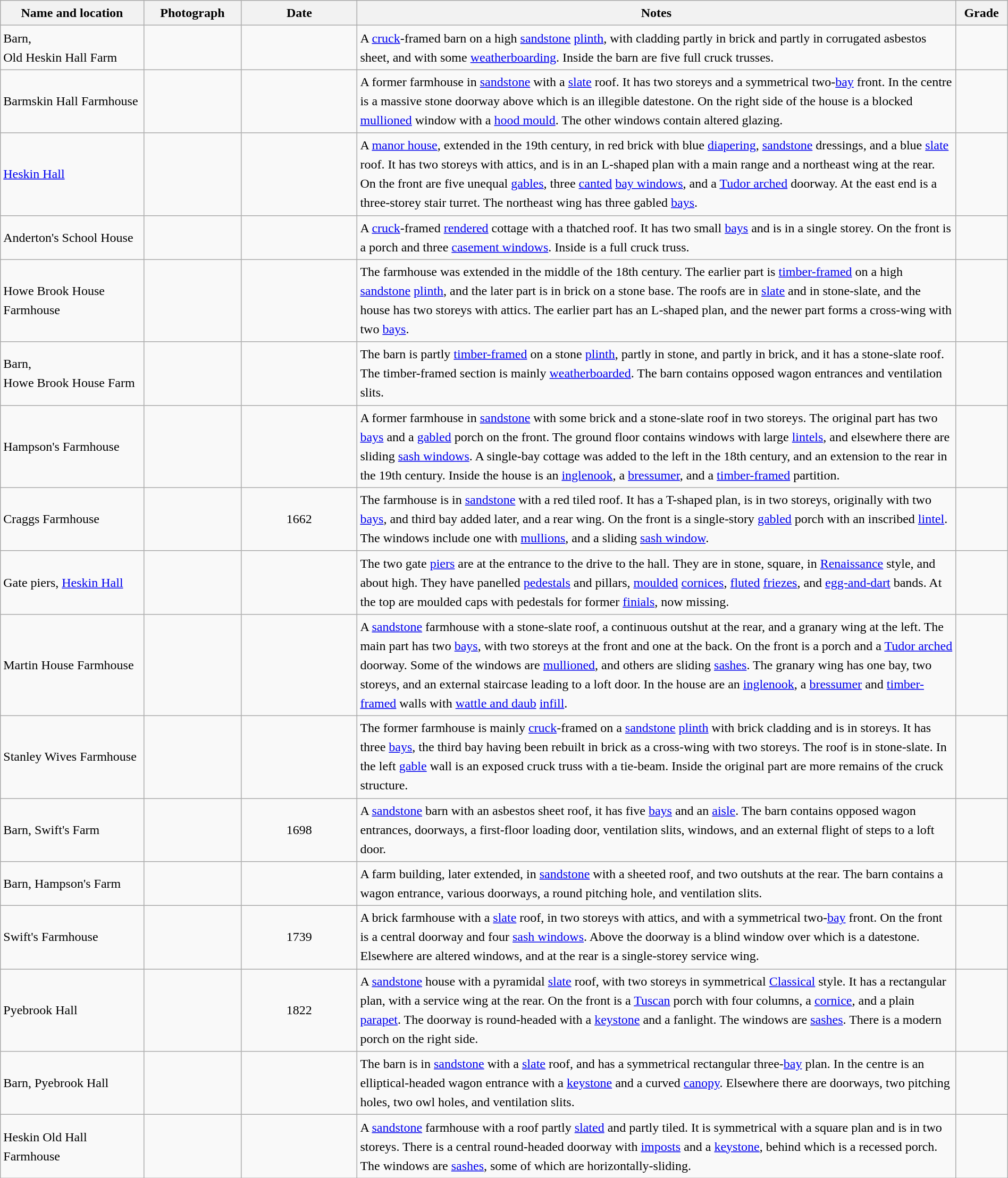<table class="wikitable sortable plainrowheaders" style="width:100%;border:0px;text-align:left;line-height:150%;">
<tr>
<th scope="col"  style="width:150px">Name and location</th>
<th scope="col"  style="width:100px" class="unsortable">Photograph</th>
<th scope="col"  style="width:120px">Date</th>
<th scope="col"  style="width:650px" class="unsortable">Notes</th>
<th scope="col"  style="width:50px">Grade</th>
</tr>
<tr>
<td>Barn,<br>Old Heskin Hall Farm<br><small></small></td>
<td></td>
<td align="center"></td>
<td>A <a href='#'>cruck</a>-framed barn on a high <a href='#'>sandstone</a> <a href='#'>plinth</a>, with cladding partly in brick and partly in corrugated asbestos sheet, and with some <a href='#'>weatherboarding</a>.  Inside the barn are five full cruck trusses.</td>
<td align="center" ></td>
</tr>
<tr>
<td>Barmskin Hall Farmhouse<br><small></small></td>
<td></td>
<td align="center"></td>
<td>A former farmhouse in <a href='#'>sandstone</a> with a <a href='#'>slate</a> roof.  It has two storeys and a symmetrical two-<a href='#'>bay</a> front.  In the centre is a massive stone doorway above which is an illegible datestone.  On the right side of the house is a blocked <a href='#'>mullioned</a> window with a <a href='#'>hood mould</a>.  The other windows contain altered glazing.</td>
<td align="center" ></td>
</tr>
<tr>
<td><a href='#'>Heskin Hall</a><br><small></small></td>
<td></td>
<td align="center"></td>
<td>A <a href='#'>manor house</a>, extended in the 19th century, in red brick with blue <a href='#'>diapering</a>, <a href='#'>sandstone</a> dressings, and a blue <a href='#'>slate</a> roof.  It has two storeys with attics, and is in an L-shaped plan with a main range and a northeast wing at the rear.  On the front are five unequal <a href='#'>gables</a>, three <a href='#'>canted</a> <a href='#'>bay windows</a>, and a <a href='#'>Tudor arched</a> doorway.  At the east end is a three-storey stair turret.  The northeast wing has three gabled <a href='#'>bays</a>.</td>
<td align="center" ></td>
</tr>
<tr>
<td>Anderton's School House<br><small></small></td>
<td></td>
<td align="center"></td>
<td>A <a href='#'>cruck</a>-framed <a href='#'>rendered</a> cottage with a thatched roof.  It has two small <a href='#'>bays</a> and is in a single storey.  On the front is a porch and three <a href='#'>casement windows</a>.  Inside is a full cruck truss.</td>
<td align="center" ></td>
</tr>
<tr>
<td>Howe Brook House Farmhouse<br><small></small></td>
<td></td>
<td align="center"></td>
<td>The farmhouse was extended in the middle of the 18th century.  The earlier part is <a href='#'>timber-framed</a> on a high <a href='#'>sandstone</a> <a href='#'>plinth</a>, and the later part is in brick on a stone base.  The roofs are in <a href='#'>slate</a> and in stone-slate, and the house has two storeys with attics.  The earlier part has an L-shaped plan, and the newer part forms a cross-wing with two <a href='#'>bays</a>.</td>
<td align="center" ></td>
</tr>
<tr>
<td>Barn,<br>Howe Brook House Farm<br><small></small></td>
<td></td>
<td align="center"></td>
<td>The barn is partly <a href='#'>timber-framed</a> on a stone <a href='#'>plinth</a>, partly in stone, and partly in brick, and it has a stone-slate roof.  The timber-framed section is mainly <a href='#'>weatherboarded</a>.  The barn contains opposed wagon entrances and ventilation slits.</td>
<td align="center" ></td>
</tr>
<tr>
<td>Hampson's Farmhouse<br><small></small></td>
<td></td>
<td align="center"></td>
<td>A former farmhouse in <a href='#'>sandstone</a> with some brick and a stone-slate roof in two storeys.  The original part has two <a href='#'>bays</a> and a <a href='#'>gabled</a> porch on the front.  The ground floor contains windows with large <a href='#'>lintels</a>, and elsewhere there are sliding <a href='#'>sash windows</a>.  A single-bay cottage was added to the left in the 18th century, and an extension to the rear in the 19th century.  Inside the house is an <a href='#'>inglenook</a>, a <a href='#'>bressumer</a>, and a <a href='#'>timber-framed</a> partition.</td>
<td align="center" ></td>
</tr>
<tr>
<td>Craggs Farmhouse<br><small></small></td>
<td></td>
<td align="center">1662</td>
<td>The farmhouse is in <a href='#'>sandstone</a> with a red tiled roof.  It has a T-shaped plan, is in two storeys, originally with two <a href='#'>bays</a>, and third bay added later, and a rear wing.  On the front is a single-story <a href='#'>gabled</a> porch with an inscribed <a href='#'>lintel</a>.  The windows include one with <a href='#'>mullions</a>, and a sliding <a href='#'>sash window</a>.</td>
<td align="center" ></td>
</tr>
<tr>
<td>Gate piers, <a href='#'>Heskin Hall</a><br><small></small></td>
<td></td>
<td align="center"></td>
<td>The two gate <a href='#'>piers</a> are at the entrance to the drive to the hall.  They are in stone, square, in <a href='#'>Renaissance</a> style, and about  high.  They have panelled <a href='#'>pedestals</a> and pillars, <a href='#'>moulded</a> <a href='#'>cornices</a>, <a href='#'>fluted</a> <a href='#'>friezes</a>, and <a href='#'>egg-and-dart</a> bands.  At the top are moulded caps with pedestals for former <a href='#'>finials</a>, now missing.</td>
<td align="center" ></td>
</tr>
<tr>
<td>Martin House Farmhouse<br><small></small></td>
<td></td>
<td align="center"></td>
<td>A <a href='#'>sandstone</a> farmhouse with a stone-slate roof, a continuous outshut at the rear, and a granary wing at the left.  The main part has two <a href='#'>bays</a>, with two storeys at the front and one at the back.  On the front is a porch and a <a href='#'>Tudor arched</a> doorway.  Some of the windows are <a href='#'>mullioned</a>, and others are sliding <a href='#'>sashes</a>.  The granary wing has one bay, two storeys, and an external staircase leading to a loft door.  In the house are an <a href='#'>inglenook</a>, a <a href='#'>bressumer</a> and <a href='#'>timber-framed</a> walls with <a href='#'>wattle and daub</a> <a href='#'>infill</a>.</td>
<td align="center" ></td>
</tr>
<tr>
<td>Stanley Wives Farmhouse<br><small></small></td>
<td></td>
<td align="center"></td>
<td>The former farmhouse is mainly <a href='#'>cruck</a>-framed on a <a href='#'>sandstone</a> <a href='#'>plinth</a> with brick cladding and is in  storeys.  It has three <a href='#'>bays</a>, the third bay having been rebuilt in brick as a cross-wing with two storeys.  The roof is in stone-slate.  In the left <a href='#'>gable</a> wall is an exposed cruck truss with a tie-beam.  Inside the original part are more remains of the cruck structure.</td>
<td align="center" ></td>
</tr>
<tr>
<td>Barn, Swift's Farm<br><small></small></td>
<td></td>
<td align="center">1698</td>
<td>A <a href='#'>sandstone</a> barn with an asbestos sheet roof, it has five <a href='#'>bays</a> and an <a href='#'>aisle</a>.  The barn contains opposed wagon entrances, doorways, a first-floor loading door, ventilation slits, windows, and an external flight of steps to a loft door.</td>
<td align="center" ></td>
</tr>
<tr>
<td>Barn, Hampson's Farm<br><small></small></td>
<td></td>
<td align="center"></td>
<td>A farm building, later extended, in <a href='#'>sandstone</a> with a sheeted roof, and two outshuts at the rear.  The barn contains a wagon entrance, various doorways, a round pitching hole, and ventilation slits.</td>
<td align="center" ></td>
</tr>
<tr>
<td>Swift's Farmhouse<br><small></small></td>
<td></td>
<td align="center">1739</td>
<td>A brick farmhouse with a <a href='#'>slate</a> roof, in two storeys with attics, and with a symmetrical two-<a href='#'>bay</a> front.  On the front is a central doorway and four <a href='#'>sash windows</a>.  Above the doorway is a blind window over which is a datestone.  Elsewhere are altered windows, and at the rear is a single-storey service wing.</td>
<td align="center" ></td>
</tr>
<tr>
<td>Pyebrook Hall<br><small></small></td>
<td></td>
<td align="center">1822</td>
<td>A <a href='#'>sandstone</a> house with a pyramidal <a href='#'>slate</a> roof, with two storeys in symmetrical <a href='#'>Classical</a> style.  It has a rectangular plan, with a service wing at the rear.  On the front is a <a href='#'>Tuscan</a> porch with four columns, a <a href='#'>cornice</a>, and a plain <a href='#'>parapet</a>.  The doorway is round-headed with a <a href='#'>keystone</a> and a fanlight.  The windows are <a href='#'>sashes</a>.  There is a modern porch on the right side.</td>
<td align="center" ></td>
</tr>
<tr>
<td>Barn, Pyebrook Hall<br><small></small></td>
<td></td>
<td align="center"></td>
<td>The barn is in <a href='#'>sandstone</a> with a <a href='#'>slate</a> roof, and has a symmetrical rectangular three-<a href='#'>bay</a> plan.  In the centre is an elliptical-headed wagon entrance with a <a href='#'>keystone</a> and a curved <a href='#'>canopy</a>.  Elsewhere there are doorways, two pitching holes, two owl holes, and ventilation slits.</td>
<td align="center" ></td>
</tr>
<tr>
<td>Heskin Old Hall Farmhouse<br><small></small></td>
<td></td>
<td align="center"></td>
<td>A <a href='#'>sandstone</a> farmhouse with a roof partly <a href='#'>slated</a> and partly tiled.  It is symmetrical with a square plan and is in two storeys.  There is a central round-headed doorway with <a href='#'>imposts</a> and a <a href='#'>keystone</a>, behind which is a recessed porch.  The windows are <a href='#'>sashes</a>, some of which are horizontally-sliding.</td>
<td align="center" ></td>
</tr>
<tr>
</tr>
</table>
